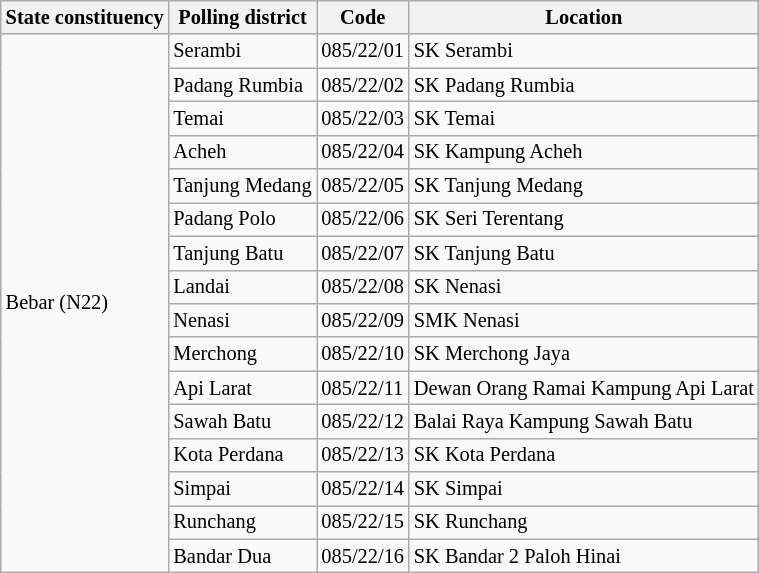<table class="wikitable sortable mw-collapsible" style="white-space:nowrap;font-size:85%">
<tr>
<th>State constituency</th>
<th>Polling district</th>
<th>Code</th>
<th>Location</th>
</tr>
<tr>
<td rowspan="16">Bebar (N22)</td>
<td>Serambi</td>
<td>085/22/01</td>
<td>SK Serambi</td>
</tr>
<tr>
<td>Padang Rumbia</td>
<td>085/22/02</td>
<td>SK Padang Rumbia</td>
</tr>
<tr>
<td>Temai</td>
<td>085/22/03</td>
<td>SK Temai</td>
</tr>
<tr>
<td>Acheh</td>
<td>085/22/04</td>
<td>SK Kampung Acheh</td>
</tr>
<tr>
<td>Tanjung Medang</td>
<td>085/22/05</td>
<td>SK Tanjung Medang</td>
</tr>
<tr>
<td>Padang Polo</td>
<td>085/22/06</td>
<td>SK Seri Terentang</td>
</tr>
<tr>
<td>Tanjung Batu</td>
<td>085/22/07</td>
<td>SK Tanjung Batu</td>
</tr>
<tr>
<td>Landai</td>
<td>085/22/08</td>
<td>SK Nenasi</td>
</tr>
<tr>
<td>Nenasi</td>
<td>085/22/09</td>
<td>SMK Nenasi</td>
</tr>
<tr>
<td>Merchong</td>
<td>085/22/10</td>
<td>SK Merchong Jaya</td>
</tr>
<tr>
<td>Api Larat</td>
<td>085/22/11</td>
<td>Dewan Orang Ramai Kampung Api Larat</td>
</tr>
<tr>
<td>Sawah Batu</td>
<td>085/22/12</td>
<td>Balai Raya Kampung Sawah Batu</td>
</tr>
<tr>
<td>Kota Perdana</td>
<td>085/22/13</td>
<td>SK Kota Perdana</td>
</tr>
<tr>
<td>Simpai</td>
<td>085/22/14</td>
<td>SK Simpai</td>
</tr>
<tr>
<td>Runchang</td>
<td>085/22/15</td>
<td>SK Runchang</td>
</tr>
<tr>
<td>Bandar Dua</td>
<td>085/22/16</td>
<td>SK Bandar 2 Paloh Hinai</td>
</tr>
</table>
